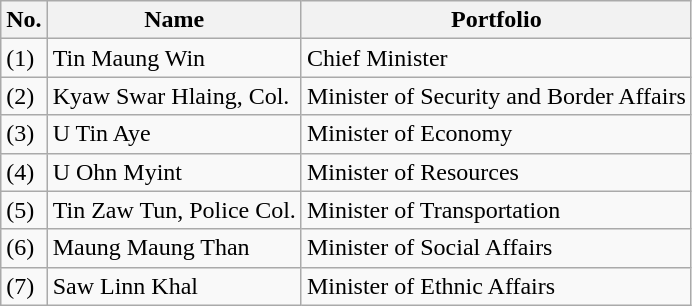<table class="wikitable">
<tr>
<th>No.</th>
<th>Name</th>
<th>Portfolio</th>
</tr>
<tr>
<td>(1)</td>
<td>Tin Maung Win</td>
<td>Chief Minister</td>
</tr>
<tr>
<td>(2)</td>
<td>Kyaw Swar Hlaing, Col.</td>
<td>Minister of Security and Border Affairs</td>
</tr>
<tr>
<td>(3)</td>
<td>U Tin Aye</td>
<td>Minister of Economy</td>
</tr>
<tr>
<td>(4)</td>
<td>U Ohn Myint</td>
<td>Minister of Resources</td>
</tr>
<tr>
<td>(5)</td>
<td>Tin Zaw Tun, Police Col.</td>
<td>Minister of Transportation</td>
</tr>
<tr>
<td>(6)</td>
<td>Maung Maung Than</td>
<td>Minister of Social Affairs</td>
</tr>
<tr>
<td>(7)</td>
<td>Saw Linn Khal</td>
<td>Minister of Ethnic Affairs</td>
</tr>
</table>
